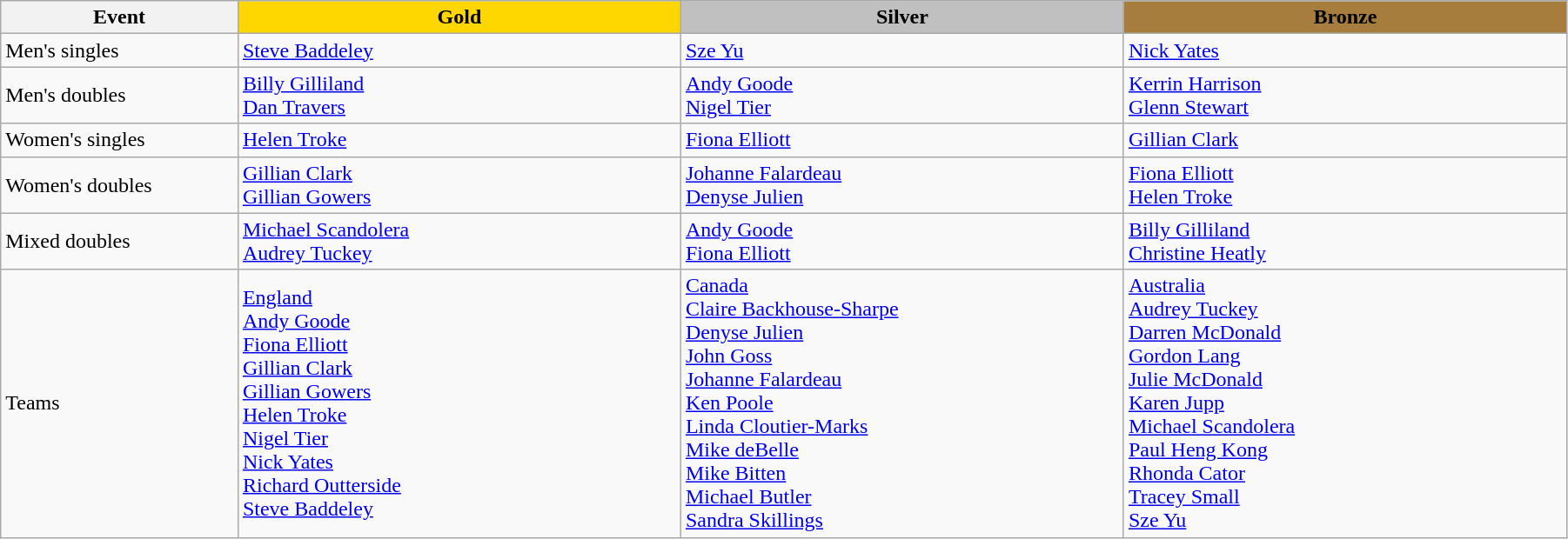<table class="wikitable" style="width:95%;">
<tr>
<th style="width:15%;"><strong>Event</strong></th>
<th style="background:gold; width:28%;">Gold</th>
<th style="background:silver; width:28%;">Silver</th>
<th style="background:#a67d3d; width:28%;">Bronze</th>
</tr>
<tr>
<td>Men's singles</td>
<td> <a href='#'>Steve Baddeley</a></td>
<td> <a href='#'>Sze Yu</a></td>
<td> <a href='#'>Nick Yates</a></td>
</tr>
<tr>
<td>Men's doubles</td>
<td> <a href='#'>Billy Gilliland</a><br> <a href='#'>Dan Travers</a></td>
<td> <a href='#'>Andy Goode</a><br> <a href='#'>Nigel Tier</a></td>
<td> <a href='#'>Kerrin Harrison</a><br> <a href='#'>Glenn Stewart</a></td>
</tr>
<tr>
<td>Women's singles</td>
<td> <a href='#'>Helen Troke</a></td>
<td> <a href='#'>Fiona Elliott</a></td>
<td> <a href='#'>Gillian Clark</a></td>
</tr>
<tr>
<td>Women's doubles</td>
<td> <a href='#'>Gillian Clark</a><br> <a href='#'>Gillian Gowers</a></td>
<td> <a href='#'>Johanne Falardeau</a><br> <a href='#'>Denyse Julien</a></td>
<td> <a href='#'>Fiona Elliott</a><br> <a href='#'>Helen Troke</a></td>
</tr>
<tr>
<td>Mixed doubles</td>
<td> <a href='#'>Michael Scandolera</a><br> <a href='#'>Audrey Tuckey</a></td>
<td> <a href='#'>Andy Goode</a><br> <a href='#'>Fiona Elliott</a></td>
<td> <a href='#'>Billy Gilliland</a><br> <a href='#'>Christine Heatly</a></td>
</tr>
<tr>
<td>Teams</td>
<td> <a href='#'>England</a><br><a href='#'>Andy Goode</a><br><a href='#'>Fiona Elliott</a><br><a href='#'>Gillian Clark</a><br><a href='#'>Gillian Gowers</a><br><a href='#'>Helen Troke</a><br><a href='#'>Nigel Tier</a><br><a href='#'>Nick Yates</a><br><a href='#'>Richard Outterside</a><br><a href='#'>Steve Baddeley</a></td>
<td> <a href='#'>Canada</a><br><a href='#'>Claire Backhouse-Sharpe</a><br><a href='#'>Denyse Julien</a><br><a href='#'>John Goss</a><br><a href='#'>Johanne Falardeau</a><br><a href='#'>Ken Poole</a><br><a href='#'>Linda Cloutier-Marks</a><br><a href='#'>Mike deBelle</a><br><a href='#'>Mike Bitten</a><br><a href='#'>Michael Butler</a><br><a href='#'>Sandra Skillings</a></td>
<td> <a href='#'>Australia</a><br><a href='#'>Audrey Tuckey</a><br><a href='#'>Darren McDonald</a><br><a href='#'>Gordon Lang</a><br><a href='#'>Julie McDonald</a><br><a href='#'>Karen Jupp</a><br><a href='#'>Michael Scandolera</a><br><a href='#'>Paul Heng Kong</a><br><a href='#'>Rhonda Cator</a><br><a href='#'>Tracey Small</a><br><a href='#'>Sze Yu</a></td>
</tr>
</table>
